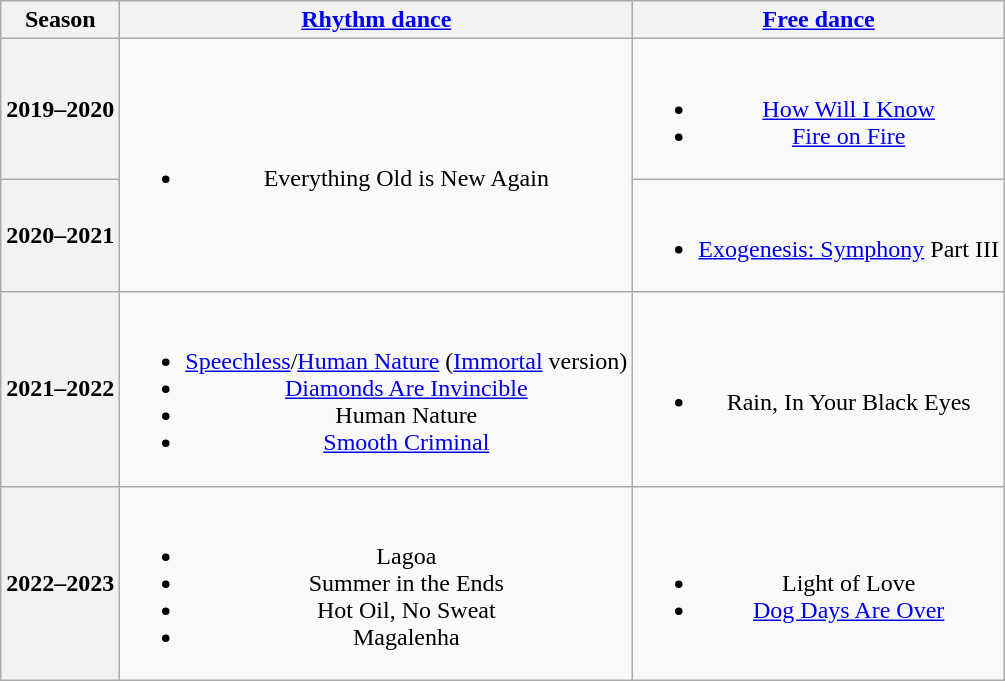<table class=wikitable style=text-align:center>
<tr>
<th>Season</th>
<th><a href='#'>Rhythm dance</a></th>
<th><a href='#'>Free dance</a></th>
</tr>
<tr>
<th>2019–2020 <br></th>
<td rowspan=2><br><ul><li> Everything Old is New Again<br></li></ul></td>
<td><br><ul><li><a href='#'>How Will I Know</a><br></li><li><a href='#'>Fire on Fire</a><br></li></ul></td>
</tr>
<tr>
<th>2020–2021</th>
<td><br><ul><li><a href='#'>Exogenesis: Symphony</a> Part III<br></li></ul></td>
</tr>
<tr>
<th>2021–2022 <br> </th>
<td><br><ul><li> <a href='#'>Speechless</a>/<a href='#'>Human Nature</a> (<a href='#'>Immortal</a> version)</li><li><a href='#'>Diamonds Are Invincible</a></li><li> Human Nature</li><li> <a href='#'>Smooth Criminal</a> <br> </li></ul></td>
<td><br><ul><li>Rain, In Your Black Eyes <br> </li></ul></td>
</tr>
<tr>
<th>2022–2023 <br> </th>
<td><br><ul><li> Lagoa <br> </li><li> Summer in the Ends <br> </li><li> Hot Oil, No Sweat <br> </li><li> Magalenha <br> </li></ul></td>
<td><br><ul><li>Light of Love</li><li><a href='#'>Dog Days Are Over</a> <br> </li></ul></td>
</tr>
</table>
